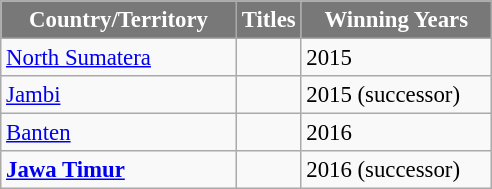<table class="wikitable sortable" style="font-size: 95%;">
<tr>
<th width="150" style="background-color:#787878;color:#FFFFFF;">Country/Territory</th>
<th width="30" style="background-color:#787878;color:#FFFFFF;">Titles</th>
<th width="120" style="background-color:#787878;color:#FFFFFF;">Winning Years</th>
</tr>
<tr>
<td><a href='#'>North Sumatera</a></td>
<td rowspan="1"></td>
<td>2015</td>
</tr>
<tr>
<td><a href='#'>Jambi</a></td>
<td rowspan="1"></td>
<td>2015 (successor)</td>
</tr>
<tr>
<td> <a href='#'>Banten</a></td>
<td rowspan="1"></td>
<td>2016</td>
</tr>
<tr>
<td> <a href='#'><strong>Jawa Timur</strong></a></td>
<td rowspan="1"></td>
<td>2016 (successor)</td>
</tr>
</table>
